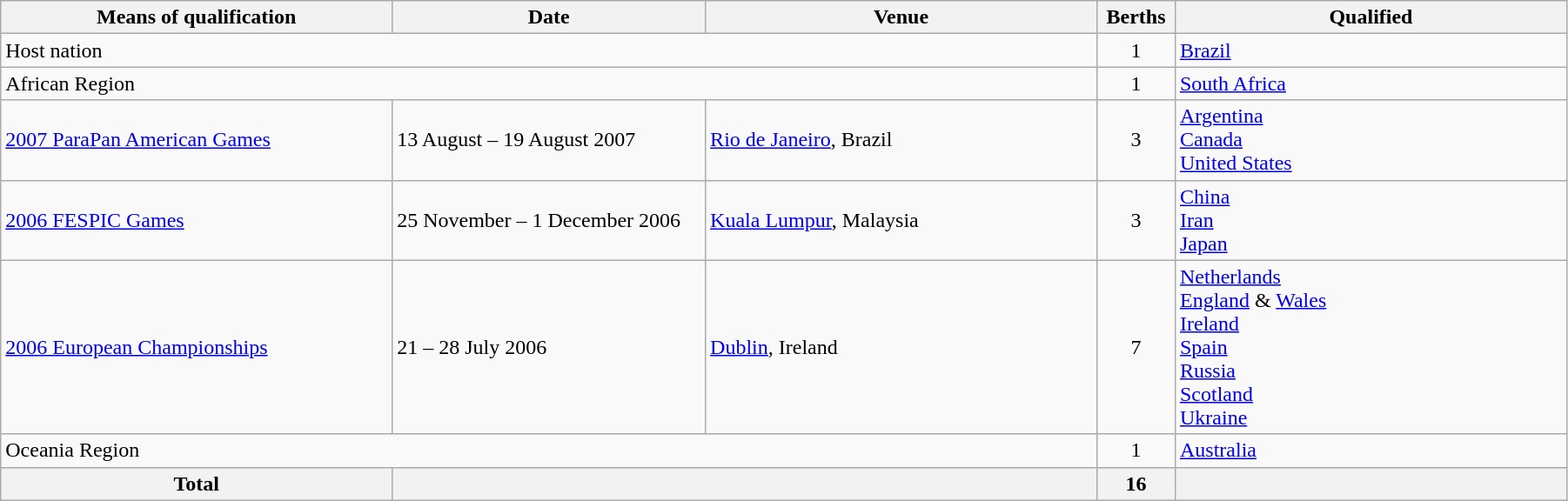<table class="wikitable" style="width:95%;">
<tr>
<th width=25%>Means of qualification</th>
<th width=20%>Date</th>
<th width=25%>Venue</th>
<th width=5%>Berths</th>
<th width=25%>Qualified</th>
</tr>
<tr>
<td colspan=3>Host nation</td>
<td align=center>1</td>
<td> <a href='#'>Brazil</a></td>
</tr>
<tr>
<td colspan=3>African Region</td>
<td align="center">1</td>
<td> <a href='#'>South Africa</a></td>
</tr>
<tr>
<td><a href='#'>2007 ParaPan American Games</a></td>
<td>13 August – 19 August 2007</td>
<td> <a href='#'>Rio de Janeiro</a>, Brazil</td>
<td align="center">3</td>
<td> <a href='#'>Argentina</a><br> <a href='#'>Canada</a><br> <a href='#'>United States</a></td>
</tr>
<tr>
<td><a href='#'>2006 FESPIC Games</a></td>
<td>25 November – 1 December 2006</td>
<td> <a href='#'>Kuala Lumpur</a>, Malaysia</td>
<td align="center">3</td>
<td> <a href='#'>China</a><br> <a href='#'>Iran</a><br> <a href='#'>Japan</a></td>
</tr>
<tr>
<td><a href='#'>2006 European Championships</a></td>
<td>21 – 28 July 2006</td>
<td> <a href='#'>Dublin</a>, Ireland</td>
<td align="center">7</td>
<td> <a href='#'>Netherlands</a><br> <a href='#'>England</a> &  <a href='#'>Wales</a><br> <a href='#'>Ireland</a><br> <a href='#'>Spain</a><br> <a href='#'>Russia</a><br> <a href='#'>Scotland</a><br> <a href='#'>Ukraine</a></td>
</tr>
<tr>
<td colspan=3>Oceania Region</td>
<td align="center">1</td>
<td> <a href='#'>Australia</a></td>
</tr>
<tr>
<th>Total</th>
<th colspan="2"></th>
<th>16</th>
<th></th>
</tr>
</table>
